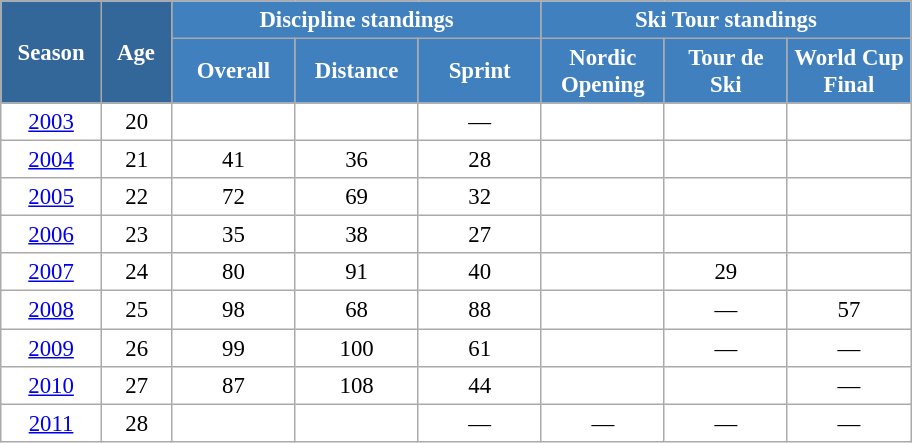<table class="wikitable" style="font-size:95%; text-align:center; border:grey solid 1px; border-collapse:collapse; background:#ffffff;">
<tr>
<th style="background-color:#369; color:white; width:60px;" rowspan="2"> Season </th>
<th style="background-color:#369; color:white; width:40px;" rowspan="2"> Age </th>
<th style="background-color:#4180be; color:white;" colspan="3">Discipline standings</th>
<th style="background-color:#4180be; color:white;" colspan="3">Ski Tour standings</th>
</tr>
<tr>
<th style="background-color:#4180be; color:white; width:75px;">Overall</th>
<th style="background-color:#4180be; color:white; width:75px;">Distance</th>
<th style="background-color:#4180be; color:white; width:75px;">Sprint</th>
<th style="background-color:#4180be; color:white; width:75px;">Nordic<br>Opening</th>
<th style="background-color:#4180be; color:white; width:75px;">Tour de<br>Ski</th>
<th style="background-color:#4180be; color:white; width:75px;">World Cup<br>Final</th>
</tr>
<tr>
<td><a href='#'>2003</a></td>
<td>20</td>
<td></td>
<td></td>
<td>—</td>
<td></td>
<td></td>
<td></td>
</tr>
<tr>
<td><a href='#'>2004</a></td>
<td>21</td>
<td>41</td>
<td>36</td>
<td>28</td>
<td></td>
<td></td>
<td></td>
</tr>
<tr>
<td><a href='#'>2005</a></td>
<td>22</td>
<td>72</td>
<td>69</td>
<td>32</td>
<td></td>
<td></td>
<td></td>
</tr>
<tr>
<td><a href='#'>2006</a></td>
<td>23</td>
<td>35</td>
<td>38</td>
<td>27</td>
<td></td>
<td></td>
<td></td>
</tr>
<tr>
<td><a href='#'>2007</a></td>
<td>24</td>
<td>80</td>
<td>91</td>
<td>40</td>
<td></td>
<td>29</td>
<td></td>
</tr>
<tr>
<td><a href='#'>2008</a></td>
<td>25</td>
<td>98</td>
<td>68</td>
<td>88</td>
<td></td>
<td>—</td>
<td>57</td>
</tr>
<tr>
<td><a href='#'>2009</a></td>
<td>26</td>
<td>99</td>
<td>100</td>
<td>61</td>
<td></td>
<td>—</td>
<td>—</td>
</tr>
<tr>
<td><a href='#'>2010</a></td>
<td>27</td>
<td>87</td>
<td>108</td>
<td>44</td>
<td></td>
<td></td>
<td>—</td>
</tr>
<tr>
<td><a href='#'>2011</a></td>
<td>28</td>
<td></td>
<td></td>
<td>—</td>
<td>—</td>
<td>—</td>
<td>—</td>
</tr>
</table>
